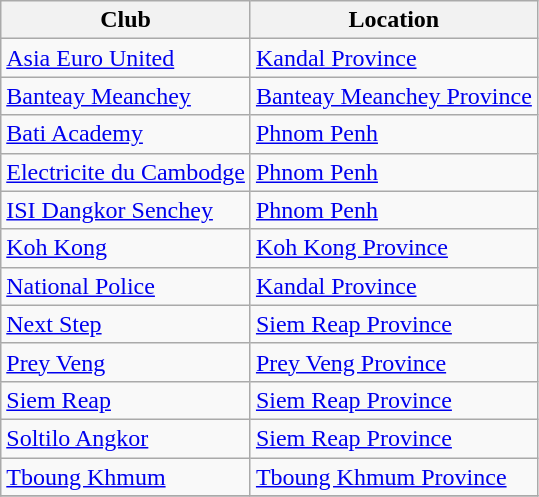<table class="wikitable sortable" style="align-left">
<tr>
<th>Club</th>
<th>Location</th>
</tr>
<tr>
<td><a href='#'>Asia Euro United</a></td>
<td><a href='#'>Kandal Province</a></td>
</tr>
<tr>
<td><a href='#'>Banteay Meanchey</a></td>
<td><a href='#'>Banteay Meanchey Province</a></td>
</tr>
<tr>
<td><a href='#'>Bati Academy</a></td>
<td><a href='#'>Phnom Penh</a></td>
</tr>
<tr>
<td><a href='#'>Electricite du Cambodge</a></td>
<td><a href='#'>Phnom Penh</a></td>
</tr>
<tr>
<td><a href='#'>ISI Dangkor Senchey</a></td>
<td><a href='#'>Phnom Penh</a></td>
</tr>
<tr>
<td><a href='#'>Koh Kong</a></td>
<td><a href='#'>Koh Kong Province</a></td>
</tr>
<tr>
<td><a href='#'>National Police</a></td>
<td><a href='#'>Kandal Province</a></td>
</tr>
<tr>
<td><a href='#'>Next Step</a></td>
<td><a href='#'>Siem Reap Province</a></td>
</tr>
<tr>
<td><a href='#'>Prey Veng</a></td>
<td><a href='#'>Prey Veng Province</a></td>
</tr>
<tr>
<td><a href='#'>Siem Reap</a></td>
<td><a href='#'>Siem Reap Province</a></td>
</tr>
<tr>
<td><a href='#'>Soltilo Angkor</a></td>
<td><a href='#'>Siem Reap Province</a></td>
</tr>
<tr>
<td><a href='#'>Tboung Khmum</a></td>
<td><a href='#'>Tboung Khmum Province</a></td>
</tr>
<tr>
</tr>
</table>
